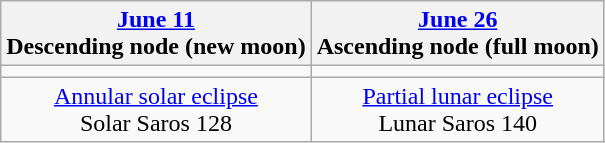<table class="wikitable">
<tr>
<th><a href='#'>June 11</a><br>Descending node (new moon)<br></th>
<th><a href='#'>June 26</a><br>Ascending node (full moon)<br></th>
</tr>
<tr>
<td></td>
<td></td>
</tr>
<tr align=center>
<td><a href='#'>Annular solar eclipse</a><br>Solar Saros 128</td>
<td><a href='#'>Partial lunar eclipse</a><br>Lunar Saros 140</td>
</tr>
</table>
